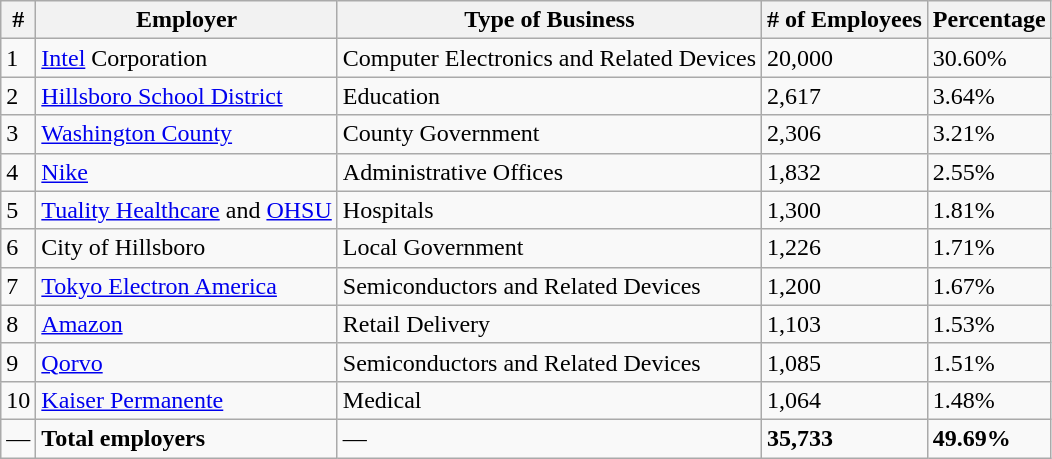<table class="wikitable">
<tr>
<th>#</th>
<th>Employer</th>
<th>Type of Business</th>
<th># of Employees</th>
<th>Percentage</th>
</tr>
<tr>
<td>1</td>
<td><a href='#'>Intel</a> Corporation</td>
<td>Computer Electronics and Related Devices</td>
<td>20,000</td>
<td>30.60%</td>
</tr>
<tr>
<td>2</td>
<td><a href='#'>Hillsboro School District</a></td>
<td>Education</td>
<td>2,617</td>
<td>3.64%</td>
</tr>
<tr>
<td>3</td>
<td><a href='#'>Washington County</a></td>
<td>County Government</td>
<td>2,306</td>
<td>3.21%</td>
</tr>
<tr>
<td>4</td>
<td><a href='#'>Nike</a></td>
<td>Administrative Offices</td>
<td>1,832</td>
<td>2.55%</td>
</tr>
<tr>
<td>5</td>
<td><a href='#'>Tuality Healthcare</a> and <a href='#'>OHSU</a></td>
<td>Hospitals</td>
<td>1,300</td>
<td>1.81%</td>
</tr>
<tr>
<td>6</td>
<td>City of Hillsboro</td>
<td>Local Government</td>
<td>1,226</td>
<td>1.71%</td>
</tr>
<tr>
<td>7</td>
<td><a href='#'>Tokyo Electron America</a></td>
<td>Semiconductors and Related Devices</td>
<td>1,200</td>
<td>1.67%</td>
</tr>
<tr>
<td>8</td>
<td><a href='#'>Amazon</a></td>
<td>Retail Delivery</td>
<td>1,103</td>
<td>1.53%</td>
</tr>
<tr>
<td>9</td>
<td><a href='#'>Qorvo</a></td>
<td>Semiconductors and Related Devices</td>
<td>1,085</td>
<td>1.51%</td>
</tr>
<tr>
<td>10</td>
<td><a href='#'>Kaiser Permanente</a></td>
<td>Medical</td>
<td>1,064</td>
<td>1.48%</td>
</tr>
<tr>
<td>—</td>
<td><strong>Total employers</strong></td>
<td>—</td>
<td><strong>35,733</strong></td>
<td><strong>49.69%</strong></td>
</tr>
</table>
